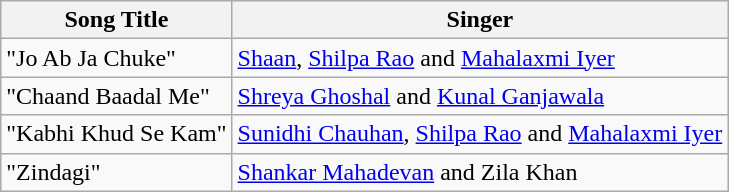<table class="wikitable">
<tr>
<th>Song Title</th>
<th>Singer</th>
</tr>
<tr>
<td>"Jo Ab Ja Chuke"</td>
<td><a href='#'>Shaan</a>, <a href='#'>Shilpa Rao</a> and <a href='#'>Mahalaxmi Iyer</a></td>
</tr>
<tr>
<td>"Chaand Baadal Me"</td>
<td><a href='#'>Shreya Ghoshal</a> and <a href='#'>Kunal Ganjawala</a></td>
</tr>
<tr>
<td>"Kabhi Khud Se Kam"</td>
<td><a href='#'>Sunidhi Chauhan</a>, <a href='#'>Shilpa Rao</a> and <a href='#'>Mahalaxmi Iyer</a></td>
</tr>
<tr>
<td>"Zindagi"</td>
<td><a href='#'>Shankar Mahadevan</a> and Zila Khan</td>
</tr>
</table>
